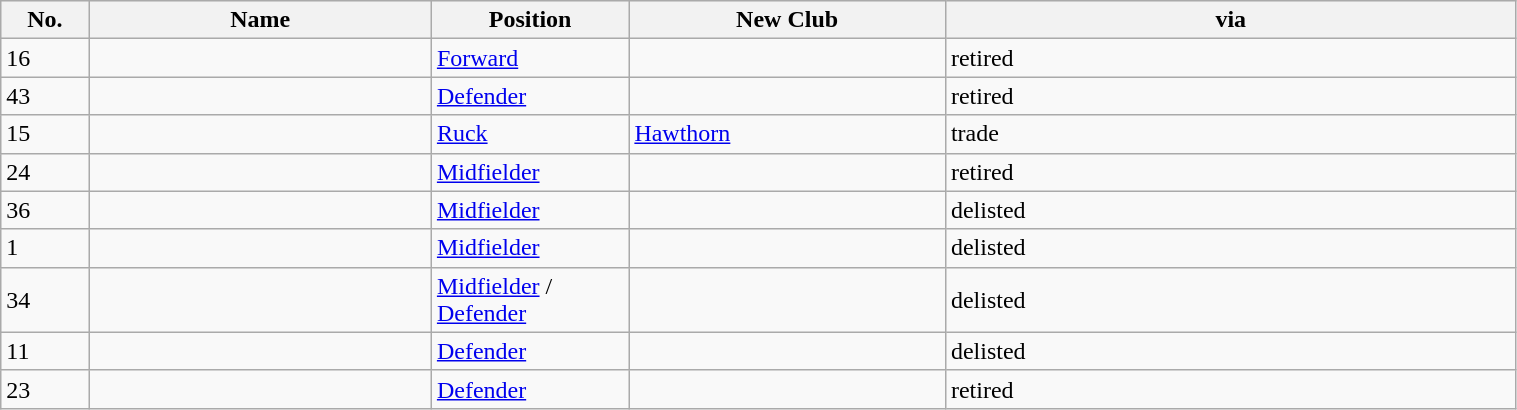<table class="wikitable sortable" style="width:80%;">
<tr style="background:#efefef;">
<th width=1%>No.</th>
<th width=6%>Name</th>
<th width=2%>Position</th>
<th width=5%>New Club</th>
<th width=10%>via</th>
</tr>
<tr>
<td align=left>16</td>
<td></td>
<td><a href='#'>Forward</a></td>
<td></td>
<td>retired</td>
</tr>
<tr>
<td align=left>43</td>
<td></td>
<td><a href='#'>Defender</a></td>
<td></td>
<td>retired</td>
</tr>
<tr>
<td align=left>15</td>
<td></td>
<td><a href='#'>Ruck</a></td>
<td><a href='#'>Hawthorn</a></td>
<td>trade</td>
</tr>
<tr>
<td align=left>24</td>
<td></td>
<td><a href='#'>Midfielder</a></td>
<td></td>
<td>retired</td>
</tr>
<tr>
<td align=left>36</td>
<td></td>
<td><a href='#'>Midfielder</a></td>
<td></td>
<td>delisted</td>
</tr>
<tr>
<td align=left>1</td>
<td></td>
<td><a href='#'>Midfielder</a></td>
<td></td>
<td>delisted</td>
</tr>
<tr>
<td align=left>34</td>
<td></td>
<td><a href='#'>Midfielder</a> / <a href='#'>Defender</a></td>
<td></td>
<td>delisted</td>
</tr>
<tr>
<td align=left>11</td>
<td></td>
<td><a href='#'>Defender</a></td>
<td></td>
<td>delisted</td>
</tr>
<tr>
<td align=left>23</td>
<td></td>
<td><a href='#'>Defender</a></td>
<td></td>
<td>retired</td>
</tr>
</table>
